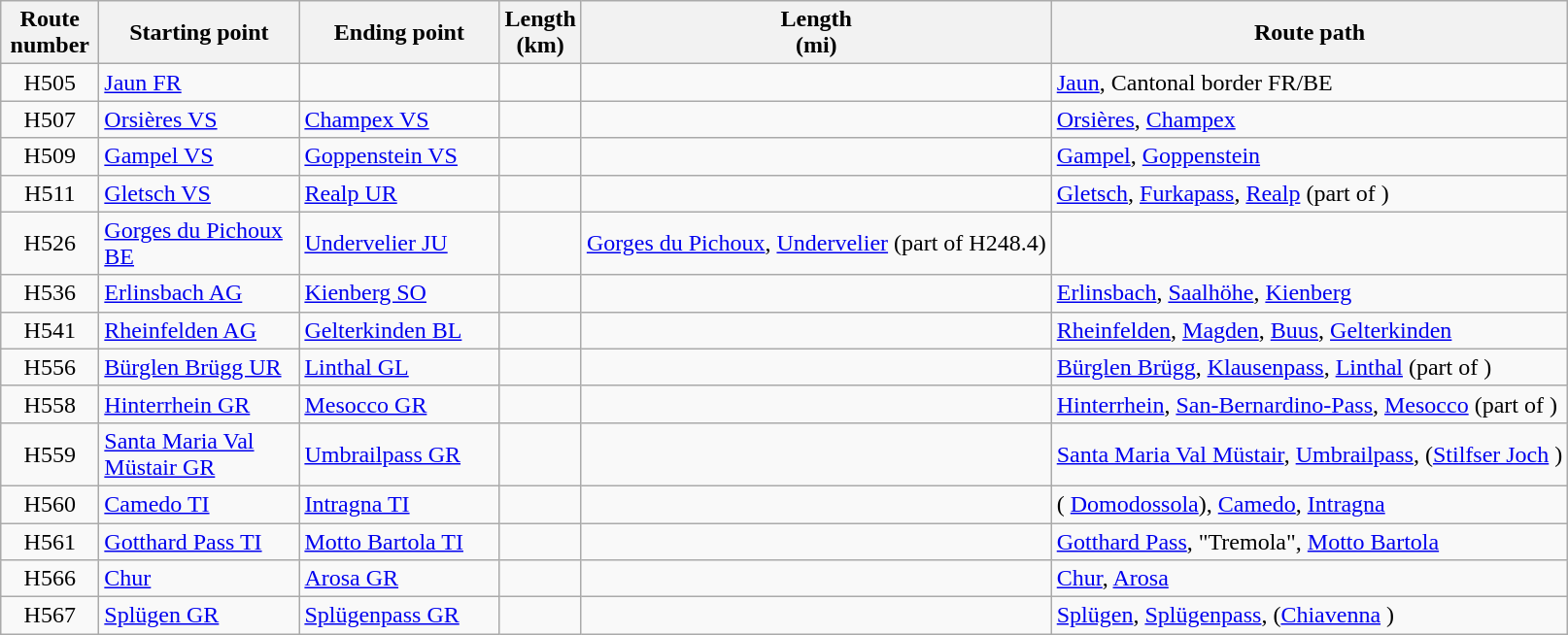<table class="wikitable zebra">
<tr>
<th width=60px>Route number</th>
<th width=130px>Starting point</th>
<th width=130px>Ending point</th>
<th>Length<br>(km)</th>
<th>Length<br>(mi)</th>
<th>Route path</th>
</tr>
<tr>
<td align="center">H505</td>
<td><a href='#'>Jaun FR</a></td>
<td></td>
<td></td>
<td></td>
<td> <a href='#'>Jaun</a>, Cantonal border FR/BE </td>
</tr>
<tr>
<td align="center">H507</td>
<td><a href='#'>Orsières VS</a></td>
<td><a href='#'>Champex VS</a></td>
<td></td>
<td></td>
<td><a href='#'>Orsières</a>, <a href='#'>Champex</a></td>
</tr>
<tr>
<td align="center">H509</td>
<td><a href='#'>Gampel VS</a></td>
<td><a href='#'>Goppenstein VS</a></td>
<td></td>
<td></td>
<td><a href='#'>Gampel</a>, <a href='#'>Goppenstein</a></td>
</tr>
<tr>
<td align="center">H511</td>
<td><a href='#'>Gletsch VS</a></td>
<td><a href='#'>Realp UR</a></td>
<td></td>
<td></td>
<td><a href='#'>Gletsch</a>, <a href='#'>Furkapass</a>, <a href='#'>Realp</a> (part of )</td>
</tr>
<tr>
<td align="center">H526</td>
<td><a href='#'>Gorges du Pichoux BE</a></td>
<td><a href='#'>Undervelier JU</a></td>
<td></td>
<td><a href='#'>Gorges du Pichoux</a>, <a href='#'>Undervelier</a> (part of H248.4)</td>
</tr>
<tr>
<td align="center">H536</td>
<td><a href='#'>Erlinsbach AG</a></td>
<td><a href='#'>Kienberg SO</a></td>
<td></td>
<td></td>
<td><a href='#'>Erlinsbach</a>, <a href='#'>Saalhöhe</a>, <a href='#'>Kienberg</a></td>
</tr>
<tr>
<td align="center">H541</td>
<td><a href='#'>Rheinfelden AG</a></td>
<td><a href='#'>Gelterkinden BL</a></td>
<td></td>
<td></td>
<td> <a href='#'>Rheinfelden</a>, <a href='#'>Magden</a>, <a href='#'>Buus</a>, <a href='#'>Gelterkinden</a></td>
</tr>
<tr>
<td align="center">H556</td>
<td><a href='#'>Bürglen Brügg UR</a></td>
<td><a href='#'>Linthal GL</a></td>
<td></td>
<td></td>
<td><a href='#'>Bürglen Brügg</a>, <a href='#'>Klausenpass</a>, <a href='#'>Linthal</a> (part of )</td>
</tr>
<tr>
<td align="center">H558</td>
<td><a href='#'>Hinterrhein GR</a></td>
<td><a href='#'>Mesocco GR</a></td>
<td></td>
<td></td>
<td><a href='#'>Hinterrhein</a>, <a href='#'>San-Bernardino-Pass</a>, <a href='#'>Mesocco</a> (part of )</td>
</tr>
<tr>
<td align="center">H559</td>
<td><a href='#'>Santa Maria Val Müstair GR</a></td>
<td><a href='#'>Umbrailpass GR</a></td>
<td></td>
<td></td>
<td><a href='#'>Santa Maria Val Müstair</a>, <a href='#'>Umbrailpass</a>, (<a href='#'>Stilfser Joch</a> )</td>
</tr>
<tr>
<td align="center">H560</td>
<td><a href='#'>Camedo TI</a></td>
<td><a href='#'>Intragna TI</a></td>
<td></td>
<td></td>
<td>( <a href='#'>Domodossola</a>), <a href='#'>Camedo</a>, <a href='#'>Intragna</a></td>
</tr>
<tr>
<td align="center">H561</td>
<td><a href='#'>Gotthard Pass TI</a></td>
<td><a href='#'>Motto Bartola TI</a></td>
<td></td>
<td></td>
<td><a href='#'>Gotthard Pass</a>, "Tremola", <a href='#'>Motto Bartola</a></td>
</tr>
<tr>
<td align="center">H566</td>
<td><a href='#'>Chur</a></td>
<td><a href='#'>Arosa GR</a></td>
<td></td>
<td></td>
<td><a href='#'>Chur</a>, <a href='#'>Arosa</a></td>
</tr>
<tr>
<td align="center">H567</td>
<td><a href='#'>Splügen GR</a></td>
<td><a href='#'>Splügenpass GR</a></td>
<td></td>
<td></td>
<td><a href='#'>Splügen</a>, <a href='#'>Splügenpass</a>, (<a href='#'>Chiavenna</a> )</td>
</tr>
</table>
